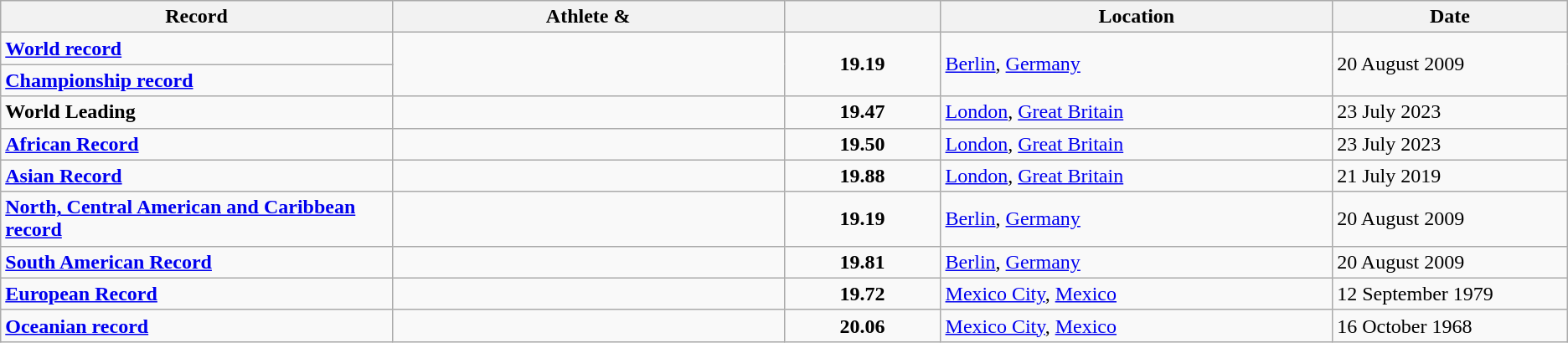<table class="wikitable">
<tr>
<th width=25% align=center>Record</th>
<th width=25% align=center>Athlete & </th>
<th width=10% align=center></th>
<th width=25% align=center>Location</th>
<th width=15% align=center>Date</th>
</tr>
<tr>
<td><strong><a href='#'>World record</a></strong></td>
<td rowspan=2></td>
<td rowspan=2 align=center><strong>19.19</strong></td>
<td rowspan=2><a href='#'>Berlin</a>, <a href='#'>Germany</a></td>
<td rowspan=2>20 August 2009</td>
</tr>
<tr>
<td><strong><a href='#'>Championship record</a></strong></td>
</tr>
<tr>
<td><strong>World Leading</strong></td>
<td></td>
<td align=center><strong>19.47</strong></td>
<td><a href='#'>London</a>, <a href='#'>Great Britain</a></td>
<td>23 July 2023</td>
</tr>
<tr>
<td><strong><a href='#'>African Record</a></strong></td>
<td></td>
<td align=center><strong>19.50</strong></td>
<td><a href='#'>London</a>, <a href='#'>Great Britain</a></td>
<td>23 July 2023</td>
</tr>
<tr>
<td><strong><a href='#'>Asian Record</a></strong></td>
<td></td>
<td align=center><strong>19.88</strong></td>
<td><a href='#'>London</a>, <a href='#'>Great Britain</a></td>
<td>21 July 2019</td>
</tr>
<tr>
<td><strong><a href='#'>North, Central American and Caribbean record</a></strong></td>
<td></td>
<td align=center><strong>19.19</strong></td>
<td><a href='#'>Berlin</a>, <a href='#'>Germany</a></td>
<td>20 August 2009</td>
</tr>
<tr>
<td><strong><a href='#'>South American Record</a></strong></td>
<td></td>
<td align=center><strong>19.81</strong></td>
<td><a href='#'>Berlin</a>, <a href='#'>Germany</a></td>
<td>20 August 2009</td>
</tr>
<tr>
<td><strong><a href='#'>European Record</a></strong></td>
<td></td>
<td align=center><strong>19.72</strong></td>
<td><a href='#'>Mexico City</a>, <a href='#'>Mexico</a></td>
<td>12 September 1979</td>
</tr>
<tr>
<td><strong><a href='#'>Oceanian record</a></strong></td>
<td></td>
<td align=center><strong>20.06</strong></td>
<td><a href='#'>Mexico City</a>, <a href='#'>Mexico</a></td>
<td>16 October 1968</td>
</tr>
</table>
